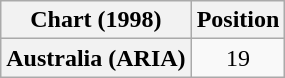<table class="wikitable plainrowheaders" style="text-align:center">
<tr>
<th scope="col">Chart (1998)</th>
<th scope="col">Position</th>
</tr>
<tr>
<th scope="row">Australia (ARIA)</th>
<td>19</td>
</tr>
</table>
